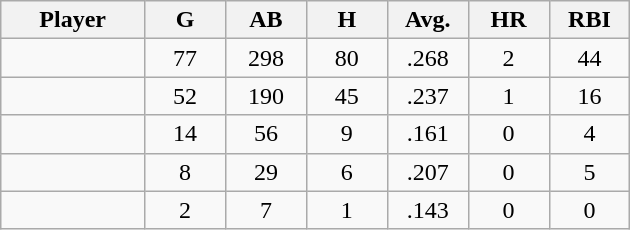<table class="wikitable sortable">
<tr>
<th bgcolor="#DDDDFF" width="16%">Player</th>
<th bgcolor="#DDDDFF" width="9%">G</th>
<th bgcolor="#DDDDFF" width="9%">AB</th>
<th bgcolor="#DDDDFF" width="9%">H</th>
<th bgcolor="#DDDDFF" width="9%">Avg.</th>
<th bgcolor="#DDDDFF" width="9%">HR</th>
<th bgcolor="#DDDDFF" width="9%">RBI</th>
</tr>
<tr align="center">
<td></td>
<td>77</td>
<td>298</td>
<td>80</td>
<td>.268</td>
<td>2</td>
<td>44</td>
</tr>
<tr align="center">
<td></td>
<td>52</td>
<td>190</td>
<td>45</td>
<td>.237</td>
<td>1</td>
<td>16</td>
</tr>
<tr align="center">
<td></td>
<td>14</td>
<td>56</td>
<td>9</td>
<td>.161</td>
<td>0</td>
<td>4</td>
</tr>
<tr align="center">
<td></td>
<td>8</td>
<td>29</td>
<td>6</td>
<td>.207</td>
<td>0</td>
<td>5</td>
</tr>
<tr align="center">
<td></td>
<td>2</td>
<td>7</td>
<td>1</td>
<td>.143</td>
<td>0</td>
<td>0</td>
</tr>
</table>
